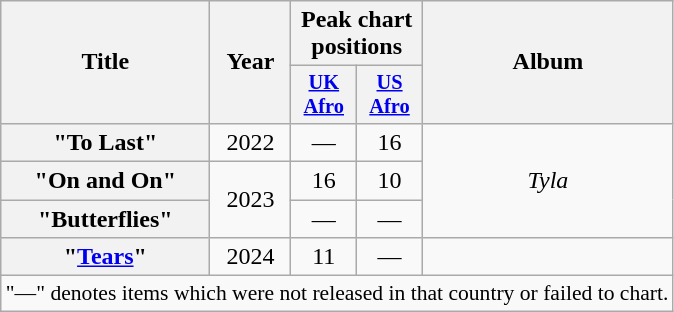<table class="wikitable plainrowheaders" style="text-align:center;">
<tr>
<th scope="col" rowspan="2">Title</th>
<th scope="col" rowspan="2">Year</th>
<th colspan="2">Peak chart positions</th>
<th scope="col" rowspan="2" style="width:10em;">Album</th>
</tr>
<tr>
<th scope="col" style="width:2.75em;font-size:85%;"><a href='#'>UK<br>Afro</a><br></th>
<th scope="col" style="width:2.75em;font-size:85%;"><a href='#'>US<br>Afro</a><br></th>
</tr>
<tr>
<th scope="row">"To Last"</th>
<td>2022</td>
<td>—</td>
<td>16</td>
<td rowspan="3"><em>Tyla</em></td>
</tr>
<tr>
<th scope="row">"On and On"</th>
<td rowspan="2">2023</td>
<td>16</td>
<td>10</td>
</tr>
<tr>
<th scope="row">"Butterflies"</th>
<td>—</td>
<td>—</td>
</tr>
<tr>
<th scope="row">"<a href='#'>Tears</a>"</th>
<td>2024</td>
<td>11</td>
<td>—</td>
<td></td>
</tr>
<tr>
<td colspan="5" style="font-size:90%;">"—" denotes items which were not released in that country or failed to chart.</td>
</tr>
</table>
